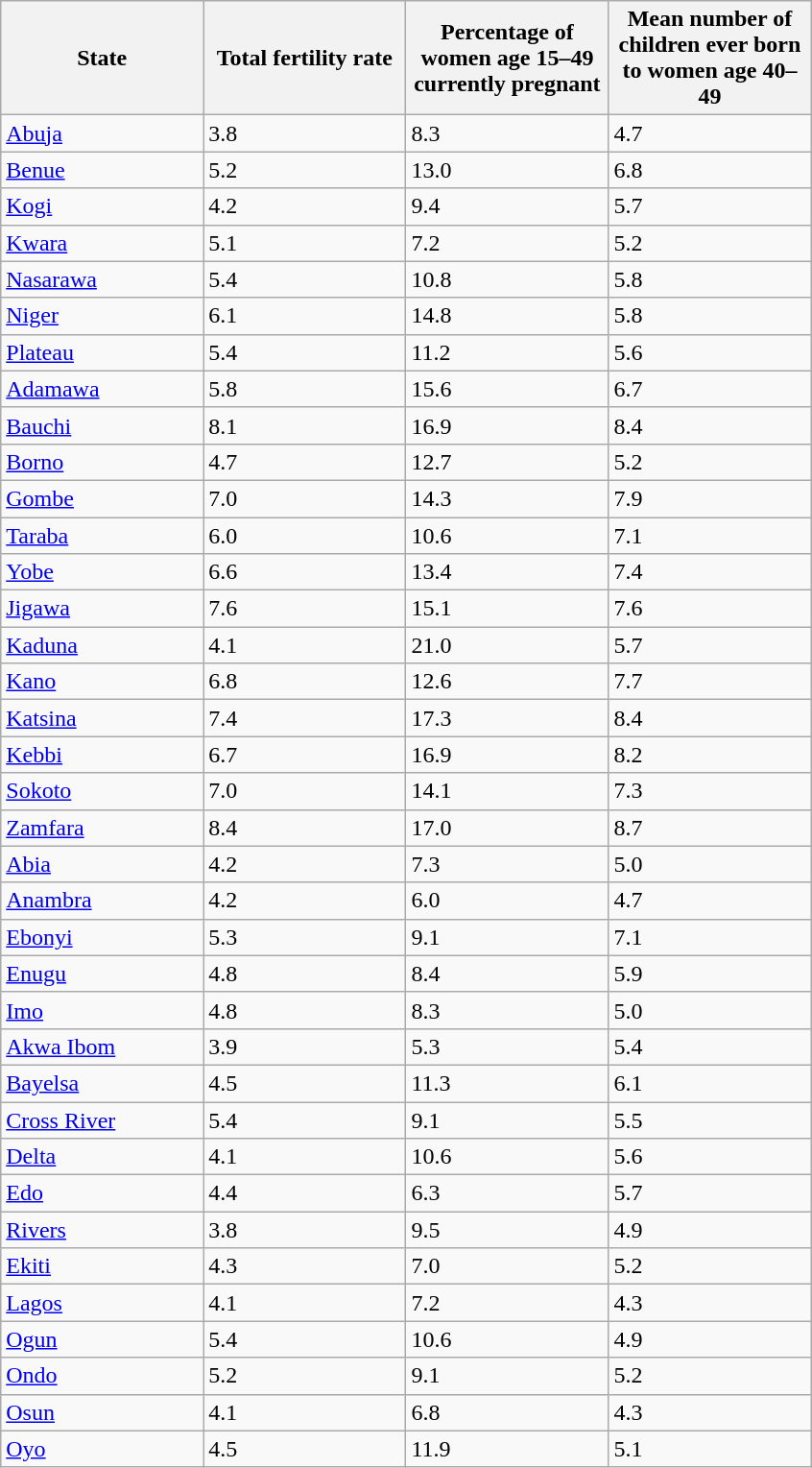<table class="wikitable sortable">
<tr>
<th style="width:100pt;">State</th>
<th style="width:100pt;">Total fertility rate</th>
<th style="width:100pt;">Percentage of women age 15–49 currently pregnant</th>
<th style="width:100pt;">Mean number of children ever born to women age 40–49</th>
</tr>
<tr>
<td><a href='#'>Abuja</a></td>
<td>3.8</td>
<td>8.3</td>
<td>4.7</td>
</tr>
<tr>
<td><a href='#'>Benue</a></td>
<td>5.2</td>
<td>13.0</td>
<td>6.8</td>
</tr>
<tr>
<td><a href='#'>Kogi</a></td>
<td>4.2</td>
<td>9.4</td>
<td>5.7</td>
</tr>
<tr>
<td><a href='#'>Kwara</a></td>
<td>5.1</td>
<td>7.2</td>
<td>5.2</td>
</tr>
<tr>
<td><a href='#'>Nasarawa</a></td>
<td>5.4</td>
<td>10.8</td>
<td>5.8</td>
</tr>
<tr>
<td><a href='#'>Niger</a></td>
<td>6.1</td>
<td>14.8</td>
<td>5.8</td>
</tr>
<tr>
<td><a href='#'>Plateau</a></td>
<td>5.4</td>
<td>11.2</td>
<td>5.6</td>
</tr>
<tr>
<td><a href='#'>Adamawa</a></td>
<td>5.8</td>
<td>15.6</td>
<td>6.7</td>
</tr>
<tr>
<td><a href='#'>Bauchi</a></td>
<td>8.1</td>
<td>16.9</td>
<td>8.4</td>
</tr>
<tr>
<td><a href='#'>Borno</a></td>
<td>4.7</td>
<td>12.7</td>
<td>5.2</td>
</tr>
<tr>
<td><a href='#'>Gombe</a></td>
<td>7.0</td>
<td>14.3</td>
<td>7.9</td>
</tr>
<tr>
<td><a href='#'>Taraba</a></td>
<td>6.0</td>
<td>10.6</td>
<td>7.1</td>
</tr>
<tr>
<td><a href='#'>Yobe</a></td>
<td>6.6</td>
<td>13.4</td>
<td>7.4</td>
</tr>
<tr>
<td><a href='#'>Jigawa</a></td>
<td>7.6</td>
<td>15.1</td>
<td>7.6</td>
</tr>
<tr>
<td><a href='#'>Kaduna</a></td>
<td>4.1</td>
<td>21.0</td>
<td>5.7</td>
</tr>
<tr>
<td><a href='#'>Kano</a></td>
<td>6.8</td>
<td>12.6</td>
<td>7.7</td>
</tr>
<tr>
<td><a href='#'>Katsina</a></td>
<td>7.4</td>
<td>17.3</td>
<td>8.4</td>
</tr>
<tr>
<td><a href='#'>Kebbi</a></td>
<td>6.7</td>
<td>16.9</td>
<td>8.2</td>
</tr>
<tr>
<td><a href='#'>Sokoto</a></td>
<td>7.0</td>
<td>14.1</td>
<td>7.3</td>
</tr>
<tr>
<td><a href='#'>Zamfara</a></td>
<td>8.4</td>
<td>17.0</td>
<td>8.7</td>
</tr>
<tr>
<td><a href='#'>Abia</a></td>
<td>4.2</td>
<td>7.3</td>
<td>5.0</td>
</tr>
<tr>
<td><a href='#'>Anambra</a></td>
<td>4.2</td>
<td>6.0</td>
<td>4.7</td>
</tr>
<tr>
<td><a href='#'>Ebonyi</a></td>
<td>5.3</td>
<td>9.1</td>
<td>7.1</td>
</tr>
<tr>
<td><a href='#'>Enugu</a></td>
<td>4.8</td>
<td>8.4</td>
<td>5.9</td>
</tr>
<tr>
<td><a href='#'>Imo</a></td>
<td>4.8</td>
<td>8.3</td>
<td>5.0</td>
</tr>
<tr>
<td><a href='#'>Akwa Ibom</a></td>
<td>3.9</td>
<td>5.3</td>
<td>5.4</td>
</tr>
<tr>
<td><a href='#'>Bayelsa</a></td>
<td>4.5</td>
<td>11.3</td>
<td>6.1</td>
</tr>
<tr>
<td><a href='#'>Cross River</a></td>
<td>5.4</td>
<td>9.1</td>
<td>5.5</td>
</tr>
<tr>
<td><a href='#'>Delta</a></td>
<td>4.1</td>
<td>10.6</td>
<td>5.6</td>
</tr>
<tr>
<td><a href='#'>Edo</a></td>
<td>4.4</td>
<td>6.3</td>
<td>5.7</td>
</tr>
<tr>
<td><a href='#'>Rivers</a></td>
<td>3.8</td>
<td>9.5</td>
<td>4.9</td>
</tr>
<tr>
<td><a href='#'>Ekiti</a></td>
<td>4.3</td>
<td>7.0</td>
<td>5.2</td>
</tr>
<tr>
<td><a href='#'>Lagos</a></td>
<td>4.1</td>
<td>7.2</td>
<td>4.3</td>
</tr>
<tr>
<td><a href='#'>Ogun</a></td>
<td>5.4</td>
<td>10.6</td>
<td>4.9</td>
</tr>
<tr>
<td><a href='#'>Ondo</a></td>
<td>5.2</td>
<td>9.1</td>
<td>5.2</td>
</tr>
<tr>
<td><a href='#'>Osun</a></td>
<td>4.1</td>
<td>6.8</td>
<td>4.3</td>
</tr>
<tr>
<td><a href='#'>Oyo</a></td>
<td>4.5</td>
<td>11.9</td>
<td>5.1</td>
</tr>
</table>
